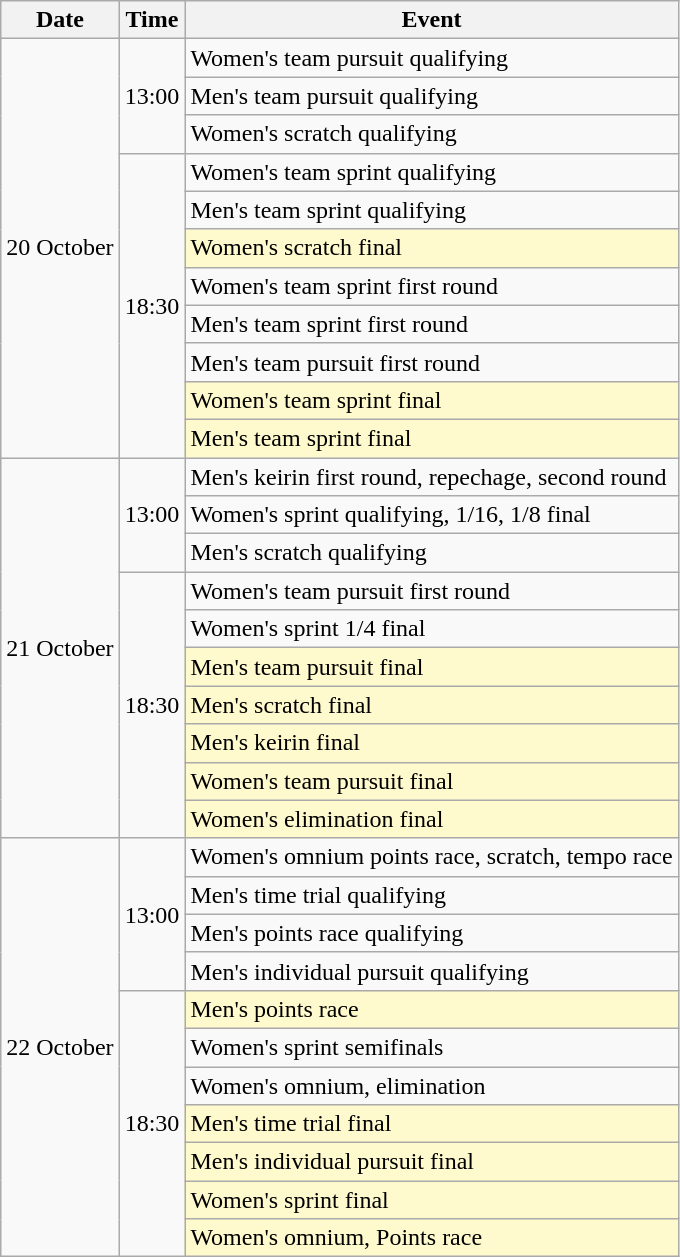<table class="wikitable">
<tr>
<th>Date</th>
<th>Time</th>
<th>Event</th>
</tr>
<tr>
<td rowspan=11>20 October</td>
<td rowspan=3>13:00</td>
<td>Women's team pursuit qualifying</td>
</tr>
<tr>
<td>Men's team pursuit qualifying</td>
</tr>
<tr>
<td>Women's scratch qualifying</td>
</tr>
<tr>
<td rowspan=8>18:30</td>
<td>Women's team sprint qualifying</td>
</tr>
<tr>
<td>Men's team sprint qualifying</td>
</tr>
<tr>
<td style="background:lemonchiffon">Women's scratch final</td>
</tr>
<tr>
<td>Women's team sprint first round</td>
</tr>
<tr>
<td>Men's team sprint first round</td>
</tr>
<tr>
<td>Men's team pursuit first round</td>
</tr>
<tr>
<td style="background:lemonchiffon">Women's team sprint final</td>
</tr>
<tr>
<td style="background:lemonchiffon">Men's team sprint final</td>
</tr>
<tr>
<td rowspan=10>21 October</td>
<td rowspan=3>13:00</td>
<td>Men's keirin first round, repechage, second round</td>
</tr>
<tr>
<td>Women's sprint qualifying, 1/16, 1/8 final</td>
</tr>
<tr>
<td>Men's scratch qualifying</td>
</tr>
<tr>
<td rowspan=7>18:30</td>
<td>Women's team pursuit first round</td>
</tr>
<tr>
<td>Women's sprint 1/4 final</td>
</tr>
<tr>
<td style="background:lemonchiffon">Men's team pursuit final</td>
</tr>
<tr>
<td style="background:lemonchiffon">Men's scratch final</td>
</tr>
<tr>
<td style="background:lemonchiffon">Men's keirin final</td>
</tr>
<tr>
<td style="background:lemonchiffon">Women's team pursuit final</td>
</tr>
<tr>
<td style="background:lemonchiffon">Women's elimination final</td>
</tr>
<tr>
<td rowspan=11>22 October</td>
<td rowspan=4>13:00</td>
<td>Women's omnium points race, scratch, tempo race</td>
</tr>
<tr>
<td>Men's time trial qualifying</td>
</tr>
<tr>
<td>Men's points race qualifying</td>
</tr>
<tr>
<td>Men's individual pursuit qualifying</td>
</tr>
<tr>
<td rowspan=7>18:30</td>
<td style="background:lemonchiffon">Men's points race</td>
</tr>
<tr>
<td>Women's sprint semifinals</td>
</tr>
<tr>
<td>Women's omnium, elimination</td>
</tr>
<tr>
<td style="background:lemonchiffon">Men's time trial final</td>
</tr>
<tr>
<td style="background:lemonchiffon">Men's individual pursuit final</td>
</tr>
<tr>
<td style="background:lemonchiffon">Women's sprint final</td>
</tr>
<tr>
<td style="background:lemonchiffon">Women's omnium, Points race</td>
</tr>
</table>
